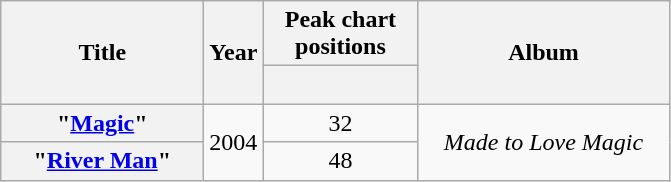<table class="wikitable plainrowheaders" style="text-align:center">
<tr>
<th scope="col" style="width:8em" rowspan="2">Title</th>
<th scope="col" style="width:2em" rowspan="2">Year</th>
<th scope="col" style="width:6em" colspan="1">Peak chart positions</th>
<th scope="col" style="width:10em" rowspan="2">Album</th>
</tr>
<tr>
<th style="width:2em"><br></th>
</tr>
<tr>
<th scope="row">"<a href='#'>Magic</a>"</th>
<td rowspan="2">2004</td>
<td>32</td>
<td rowspan="2"><em>Made to Love Magic</em></td>
</tr>
<tr>
<th scope="row">"<a href='#'>River Man</a>"</th>
<td>48</td>
</tr>
</table>
